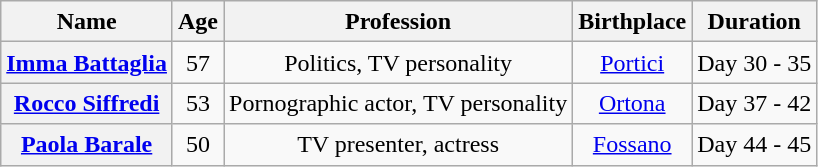<table class="wikitable sortable" style="text-align:center; line-height:20px; width:auto;">
<tr>
<th>Name</th>
<th>Age</th>
<th>Profession</th>
<th>Birthplace</th>
<th>Duration</th>
</tr>
<tr>
<th><a href='#'>Imma Battaglia</a></th>
<td>57</td>
<td>Politics, TV personality</td>
<td><a href='#'>Portici</a></td>
<td>Day 30 - 35</td>
</tr>
<tr>
<th><a href='#'>Rocco Siffredi</a></th>
<td>53</td>
<td>Pornographic actor, TV personality</td>
<td><a href='#'>Ortona</a></td>
<td>Day 37 - 42</td>
</tr>
<tr>
<th><a href='#'>Paola Barale</a></th>
<td>50</td>
<td>TV presenter, actress</td>
<td><a href='#'>Fossano</a></td>
<td>Day 44 - 45</td>
</tr>
</table>
